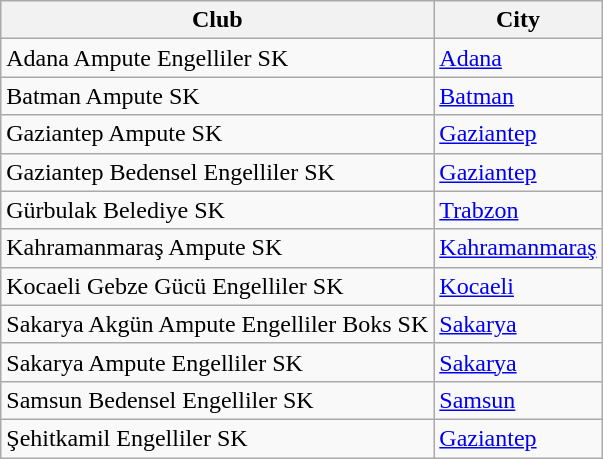<table class=wikitable>
<tr>
<th>Club</th>
<th>City</th>
</tr>
<tr>
<td>Adana Ampute Engelliler SK</td>
<td><a href='#'>Adana</a></td>
</tr>
<tr>
<td>Batman Ampute SK</td>
<td><a href='#'>Batman</a></td>
</tr>
<tr>
<td>Gaziantep Ampute SK</td>
<td><a href='#'>Gaziantep</a></td>
</tr>
<tr>
<td>Gaziantep Bedensel Engelliler SK</td>
<td><a href='#'>Gaziantep</a></td>
</tr>
<tr>
<td>Gürbulak Belediye SK</td>
<td><a href='#'>Trabzon</a></td>
</tr>
<tr>
<td>Kahramanmaraş Ampute SK</td>
<td><a href='#'>Kahramanmaraş</a></td>
</tr>
<tr>
<td>Kocaeli Gebze Gücü Engelliler SK</td>
<td><a href='#'>Kocaeli</a></td>
</tr>
<tr>
<td>Sakarya Akgün Ampute Engelliler Boks SK</td>
<td><a href='#'>Sakarya</a></td>
</tr>
<tr>
<td>Sakarya Ampute Engelliler SK</td>
<td><a href='#'>Sakarya</a></td>
</tr>
<tr>
<td>Samsun Bedensel Engelliler SK</td>
<td><a href='#'>Samsun</a></td>
</tr>
<tr>
<td>Şehitkamil Engelliler SK</td>
<td><a href='#'>Gaziantep</a></td>
</tr>
</table>
